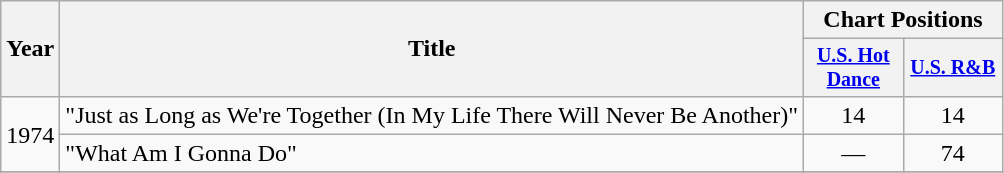<table class="wikitable" style="text-align:center;">
<tr>
<th rowspan="2">Year</th>
<th rowspan="2">Title</th>
<th colspan="2">Chart Positions</th>
</tr>
<tr style="font-size:smaller;">
<th width="60"><a href='#'>U.S. Hot Dance</a></th>
<th width="60"><a href='#'>U.S. R&B</a></th>
</tr>
<tr>
<td rowspan="2">1974</td>
<td align="left">"Just as Long as We're Together (In My Life There Will Never Be Another)"</td>
<td>14</td>
<td>14</td>
</tr>
<tr>
<td align="left">"What Am I Gonna Do"</td>
<td>—</td>
<td>74</td>
</tr>
<tr>
</tr>
</table>
